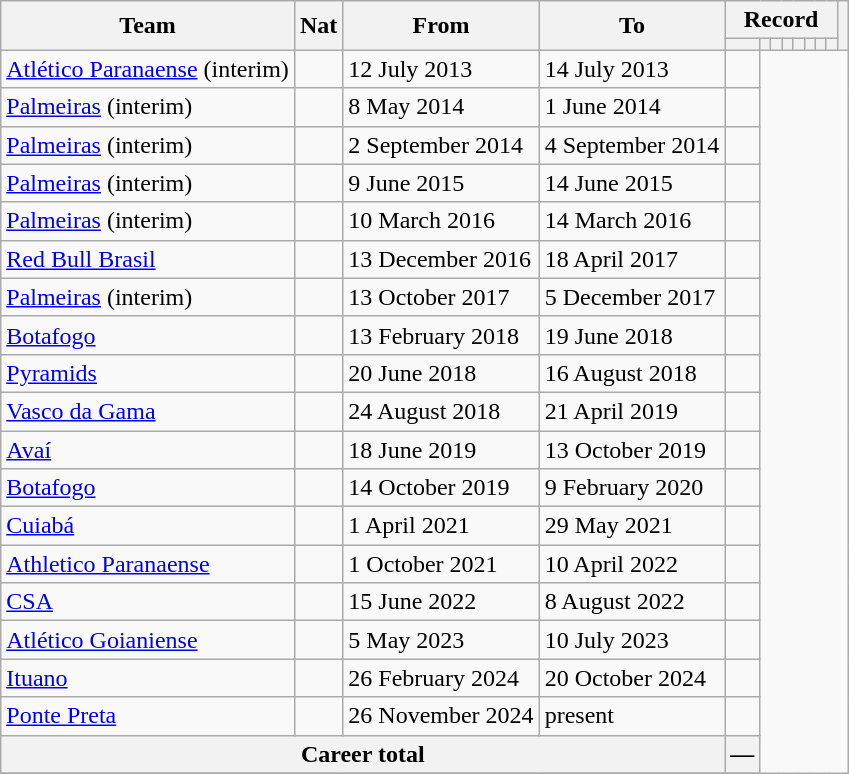<table class="wikitable" style="text-align: center">
<tr>
<th rowspan="2">Team</th>
<th rowspan="2">Nat</th>
<th rowspan="2">From</th>
<th rowspan="2">To</th>
<th colspan="8">Record</th>
<th rowspan=2></th>
</tr>
<tr>
<th></th>
<th></th>
<th></th>
<th></th>
<th></th>
<th></th>
<th></th>
<th></th>
</tr>
<tr>
<td align=left><a href='#'>Atlético Paranaense</a> (interim)</td>
<td></td>
<td align=left>12 July 2013</td>
<td align=left>14 July 2013<br></td>
<td></td>
</tr>
<tr>
<td align=left><a href='#'>Palmeiras</a> (interim)</td>
<td></td>
<td align=left>8 May 2014</td>
<td align=left>1 June 2014<br></td>
<td></td>
</tr>
<tr>
<td align=left><a href='#'>Palmeiras</a> (interim)</td>
<td></td>
<td align=left>2 September 2014</td>
<td align=left>4 September 2014<br></td>
<td></td>
</tr>
<tr>
<td align=left><a href='#'>Palmeiras</a> (interim)</td>
<td></td>
<td align=left>9 June 2015</td>
<td align=left>14 June 2015<br></td>
<td></td>
</tr>
<tr>
<td align=left><a href='#'>Palmeiras</a> (interim)</td>
<td></td>
<td align=left>10 March 2016</td>
<td align=left>14 March 2016<br></td>
<td></td>
</tr>
<tr>
<td align=left><a href='#'>Red Bull Brasil</a></td>
<td></td>
<td align=left>13 December 2016</td>
<td align=left>18 April 2017<br></td>
<td></td>
</tr>
<tr>
<td align=left><a href='#'>Palmeiras</a> (interim)</td>
<td></td>
<td align=left>13 October 2017</td>
<td align=left>5 December 2017<br></td>
<td></td>
</tr>
<tr>
<td align=left><a href='#'>Botafogo</a></td>
<td></td>
<td align=left>13 February 2018</td>
<td align=left>19 June 2018<br></td>
<td></td>
</tr>
<tr>
<td align=left><a href='#'>Pyramids</a></td>
<td></td>
<td align=left>20 June 2018</td>
<td align=left>16 August 2018<br></td>
<td></td>
</tr>
<tr>
<td align=left><a href='#'>Vasco da Gama</a></td>
<td></td>
<td align=left>24 August 2018</td>
<td align=left>21 April 2019<br></td>
<td></td>
</tr>
<tr>
<td align=left><a href='#'>Avaí</a></td>
<td></td>
<td align=left>18 June 2019</td>
<td align=left>13 October 2019<br></td>
<td></td>
</tr>
<tr>
<td align=left><a href='#'>Botafogo</a></td>
<td></td>
<td align=left>14 October 2019</td>
<td align=left>9 February 2020<br></td>
<td></td>
</tr>
<tr>
<td align=left><a href='#'>Cuiabá</a></td>
<td></td>
<td align=left>1 April 2021</td>
<td align=left>29 May 2021<br></td>
<td></td>
</tr>
<tr>
<td align=left><a href='#'>Athletico Paranaense</a></td>
<td></td>
<td align=left>1 October 2021</td>
<td align=left>10 April 2022<br></td>
<td></td>
</tr>
<tr>
<td align=left><a href='#'>CSA</a></td>
<td></td>
<td align=left>15 June 2022</td>
<td align=left>8 August 2022<br></td>
<td></td>
</tr>
<tr>
<td align=left><a href='#'>Atlético Goianiense</a></td>
<td></td>
<td align=left>5 May 2023</td>
<td align=left>10 July 2023<br></td>
<td></td>
</tr>
<tr>
<td align=left><a href='#'>Ituano</a></td>
<td></td>
<td align=left>26 February 2024</td>
<td align=left>20 October 2024<br></td>
<td></td>
</tr>
<tr>
<td align=left><a href='#'>Ponte Preta</a></td>
<td></td>
<td align=left>26 November 2024</td>
<td align=left>present<br></td>
<td></td>
</tr>
<tr>
<th colspan="4">Career total<br></th>
<th>—</th>
</tr>
<tr>
</tr>
</table>
